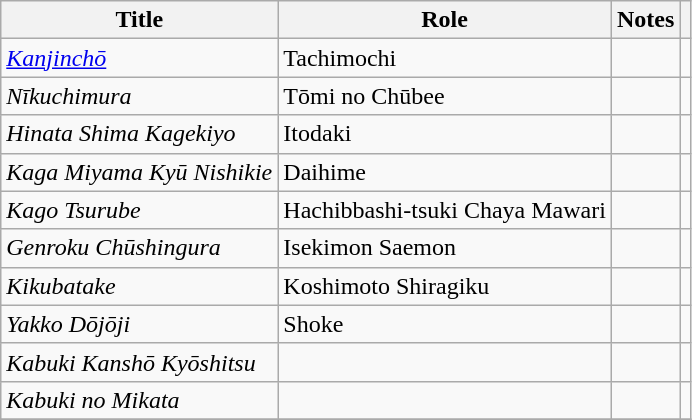<table class="wikitable">
<tr>
<th>Title</th>
<th>Role</th>
<th>Notes</th>
<th></th>
</tr>
<tr>
<td><em><a href='#'>Kanjinchō</a></em></td>
<td>Tachimochi</td>
<td></td>
<td></td>
</tr>
<tr>
<td><em>Nīkuchimura</em></td>
<td>Tōmi no Chūbee</td>
<td></td>
<td></td>
</tr>
<tr>
<td><em>Hinata Shima Kagekiyo</em></td>
<td>Itodaki</td>
<td></td>
<td></td>
</tr>
<tr>
<td><em>Kaga Miyama Kyū Nishikie</em></td>
<td>Daihime</td>
<td></td>
<td></td>
</tr>
<tr>
<td><em>Kago Tsurube</em></td>
<td>Hachibbashi-tsuki Chaya Mawari</td>
<td></td>
<td></td>
</tr>
<tr>
<td><em>Genroku Chūshingura</em></td>
<td>Isekimon Saemon</td>
<td></td>
<td></td>
</tr>
<tr>
<td><em>Kikubatake</em></td>
<td>Koshimoto Shiragiku</td>
<td></td>
<td></td>
</tr>
<tr>
<td><em>Yakko Dōjōji</em></td>
<td>Shoke</td>
<td></td>
<td></td>
</tr>
<tr>
<td><em>Kabuki Kanshō Kyōshitsu</em></td>
<td></td>
<td></td>
<td></td>
</tr>
<tr>
<td><em>Kabuki no Mikata</em></td>
<td></td>
<td></td>
<td></td>
</tr>
<tr>
</tr>
</table>
